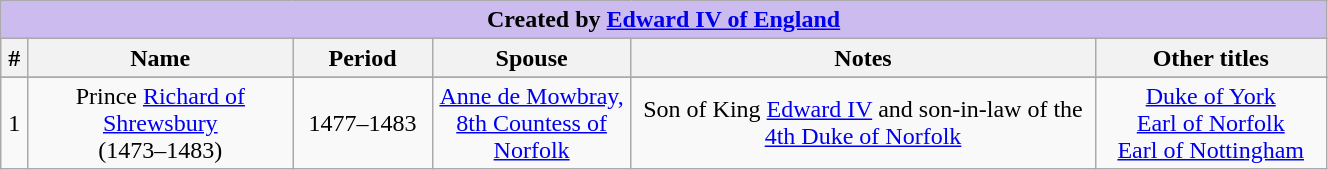<table style="text-align:center; width:70%" class="wikitable">
<tr>
<th colspan="6" style="background-color: #cbe">Created by <a href='#'>Edward IV of England</a></th>
</tr>
<tr>
<th style="width:10%%">#</th>
<th style="width:20%">Name</th>
<th>Period</th>
<th style="width:15%">Spouse</th>
<th style="width:35%">Notes</th>
<th>Other titles</th>
</tr>
<tr bgcolor="#dddddd" |>
</tr>
<tr>
<td>1</td>
<td>Prince <a href='#'>Richard of Shrewsbury</a><br>(1473–1483)</td>
<td>1477–1483</td>
<td><a href='#'>Anne de Mowbray, 8th Countess of Norfolk</a></td>
<td>Son of King <a href='#'>Edward IV</a> and son-in-law of the <a href='#'>4th Duke of Norfolk</a></td>
<td><a href='#'>Duke of York</a><br><a href='#'>Earl of Norfolk</a><br><a href='#'>Earl of Nottingham</a></td>
</tr>
</table>
